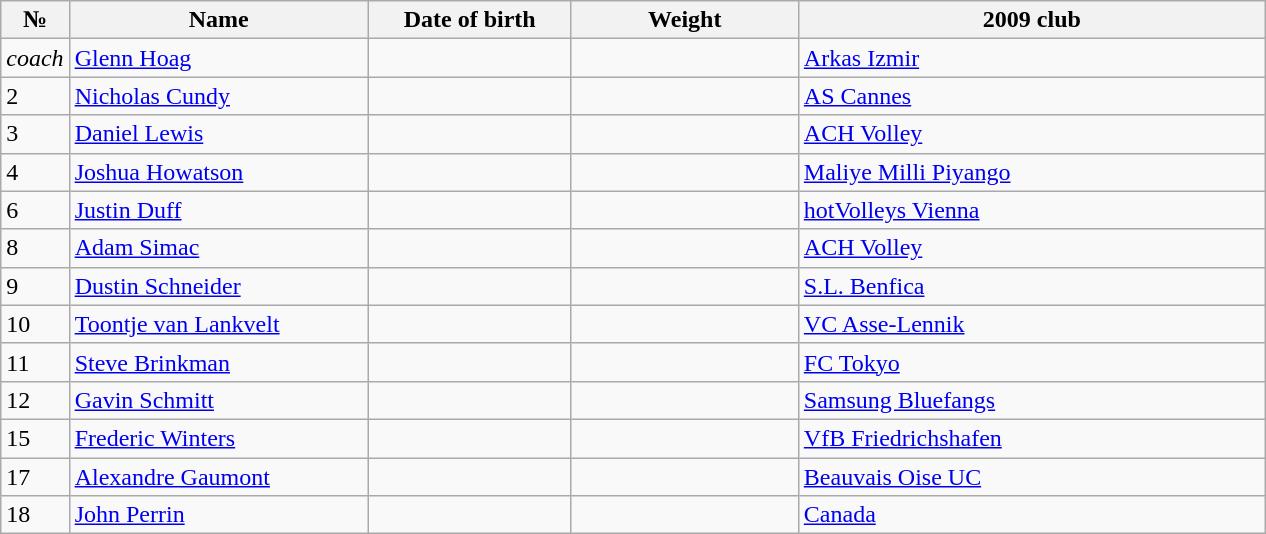<table class=wikitable sortable style=font-size:100%; text-align:center;>
<tr>
<th>№</th>
<th style=width:12em>Name</th>
<th style=width:8em>Date of birth</th>
<th style=width:9em>Weight</th>
<th style=width:19em>2009 club</th>
</tr>
<tr>
<td><em>coach</em></td>
<td><a href='#'>Glenn Hoag</a></td>
<td></td>
<td></td>
<td><a href='#'>Arkas Izmir</a></td>
</tr>
<tr>
<td>2</td>
<td><a href='#'>Nicholas Cundy</a></td>
<td></td>
<td></td>
<td><a href='#'>AS Cannes</a></td>
</tr>
<tr>
<td>3</td>
<td><a href='#'>Daniel Lewis</a></td>
<td></td>
<td></td>
<td><a href='#'>ACH Volley</a></td>
</tr>
<tr>
<td>4</td>
<td><a href='#'>Joshua Howatson</a></td>
<td></td>
<td></td>
<td><a href='#'>Maliye Milli Piyango</a></td>
</tr>
<tr>
<td>6</td>
<td><a href='#'>Justin Duff</a></td>
<td></td>
<td></td>
<td><a href='#'>hotVolleys Vienna</a></td>
</tr>
<tr>
<td>8</td>
<td><a href='#'>Adam Simac</a></td>
<td></td>
<td></td>
<td><a href='#'>ACH Volley</a></td>
</tr>
<tr>
<td>9</td>
<td><a href='#'>Dustin Schneider</a></td>
<td></td>
<td></td>
<td><a href='#'>S.L. Benfica</a></td>
</tr>
<tr>
<td>10</td>
<td><a href='#'>Toontje van Lankvelt</a></td>
<td></td>
<td></td>
<td><a href='#'>VC Asse-Lennik</a></td>
</tr>
<tr>
<td>11</td>
<td><a href='#'>Steve Brinkman</a></td>
<td></td>
<td></td>
<td><a href='#'>FC Tokyo</a></td>
</tr>
<tr>
<td>12</td>
<td><a href='#'>Gavin Schmitt</a></td>
<td></td>
<td></td>
<td><a href='#'>Samsung Bluefangs</a></td>
</tr>
<tr>
<td>15</td>
<td><a href='#'>Frederic Winters </a></td>
<td></td>
<td></td>
<td><a href='#'>VfB Friedrichshafen</a></td>
</tr>
<tr>
<td>17</td>
<td><a href='#'>Alexandre Gaumont</a></td>
<td></td>
<td></td>
<td><a href='#'>Beauvais Oise UC</a></td>
</tr>
<tr>
<td>18</td>
<td><a href='#'>John Perrin</a></td>
<td></td>
<td></td>
<td><a href='#'>Canada</a></td>
</tr>
</table>
